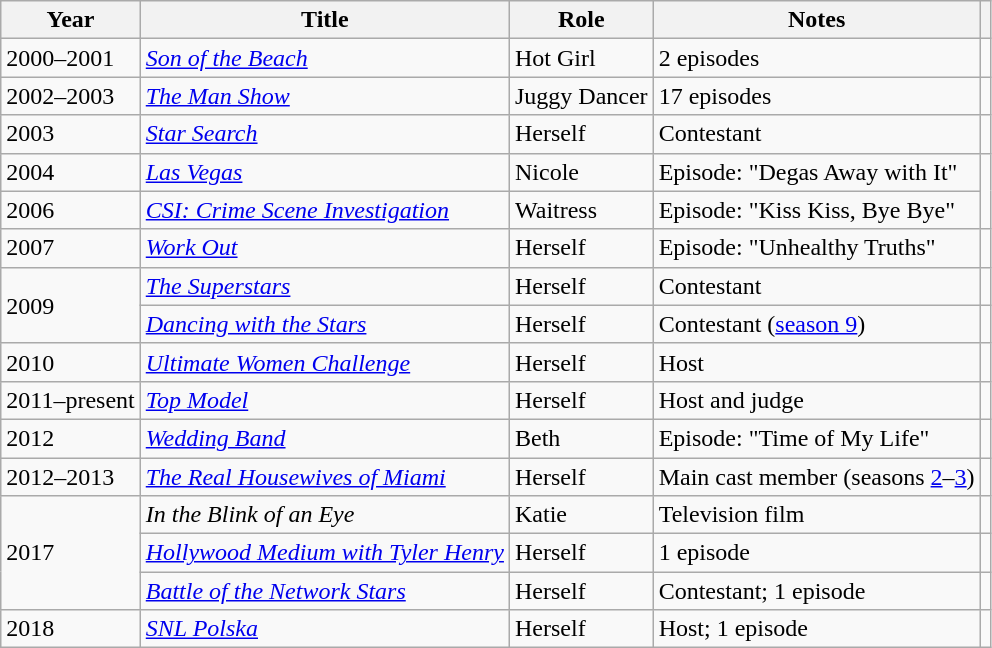<table class="wikitable sortable">
<tr>
<th>Year</th>
<th>Title</th>
<th>Role</th>
<th class="unsortable">Notes</th>
<th class="unsortable"></th>
</tr>
<tr>
<td>2000–2001</td>
<td><em><a href='#'>Son of the Beach</a></em></td>
<td>Hot Girl</td>
<td>2 episodes</td>
<td></td>
</tr>
<tr>
<td>2002–2003</td>
<td><em><a href='#'>The Man Show</a></em></td>
<td>Juggy Dancer</td>
<td>17 episodes</td>
<td></td>
</tr>
<tr>
<td>2003</td>
<td><em><a href='#'>Star Search</a></em></td>
<td>Herself</td>
<td>Contestant</td>
<td></td>
</tr>
<tr>
<td>2004</td>
<td><em><a href='#'>Las Vegas</a></em></td>
<td>Nicole</td>
<td>Episode: "Degas Away with It"</td>
<td rowspan="2"></td>
</tr>
<tr>
<td>2006</td>
<td><em><a href='#'>CSI: Crime Scene Investigation</a></em></td>
<td>Waitress</td>
<td>Episode: "Kiss Kiss, Bye Bye"</td>
</tr>
<tr>
<td>2007</td>
<td><em><a href='#'>Work Out</a></em></td>
<td>Herself</td>
<td>Episode: "Unhealthy Truths"</td>
<td></td>
</tr>
<tr>
<td rowspan="2">2009</td>
<td><em><a href='#'>The Superstars</a></em></td>
<td>Herself</td>
<td>Contestant</td>
<td></td>
</tr>
<tr>
<td><em><a href='#'>Dancing with the Stars</a></em></td>
<td>Herself</td>
<td>Contestant (<a href='#'>season 9</a>)</td>
<td></td>
</tr>
<tr>
<td>2010</td>
<td><em><a href='#'>Ultimate Women Challenge</a></em></td>
<td>Herself</td>
<td>Host</td>
<td></td>
</tr>
<tr>
<td>2011–present</td>
<td><em><a href='#'>Top Model</a></em></td>
<td>Herself</td>
<td>Host and judge</td>
<td></td>
</tr>
<tr>
<td>2012</td>
<td><em><a href='#'>Wedding Band</a></em></td>
<td>Beth</td>
<td>Episode: "Time of My Life"</td>
<td></td>
</tr>
<tr>
<td>2012–2013</td>
<td><em><a href='#'>The Real Housewives of Miami</a></em></td>
<td>Herself</td>
<td>Main cast member (seasons <a href='#'>2</a>–<a href='#'>3</a>)</td>
<td></td>
</tr>
<tr>
<td rowspan="3">2017</td>
<td><em>In the Blink of an Eye</em></td>
<td>Katie</td>
<td>Television film</td>
<td></td>
</tr>
<tr>
<td><em><a href='#'>Hollywood Medium with Tyler Henry</a></em></td>
<td>Herself</td>
<td>1 episode</td>
<td></td>
</tr>
<tr>
<td><em><a href='#'>Battle of the Network Stars</a></em></td>
<td>Herself</td>
<td>Contestant; 1 episode</td>
<td></td>
</tr>
<tr>
<td>2018</td>
<td><em><a href='#'>SNL Polska</a></em></td>
<td>Herself</td>
<td>Host; 1 episode</td>
<td></td>
</tr>
</table>
